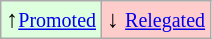<table class="wikitable" align="center">
<tr>
<td bgcolor="#ddffdd">↑<small><a href='#'>Promoted</a></small></td>
<td bgcolor="#ffcccc">↓ <small><a href='#'>Relegated</a></small></td>
</tr>
</table>
